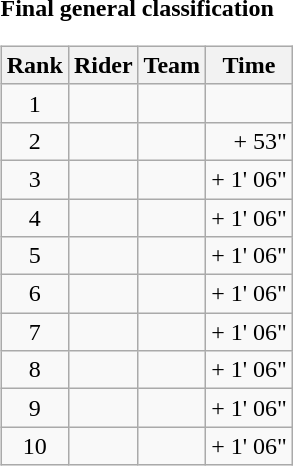<table>
<tr>
<td><strong>Final general classification</strong><br><table class="wikitable">
<tr>
<th scope="col">Rank</th>
<th scope="col">Rider</th>
<th scope="col">Team</th>
<th scope="col">Time</th>
</tr>
<tr>
<td style="text-align:center;">1</td>
<td></td>
<td></td>
<td style="text-align:right;"></td>
</tr>
<tr>
<td style="text-align:center;">2</td>
<td></td>
<td></td>
<td style="text-align:right;">+ 53"</td>
</tr>
<tr>
<td style="text-align:center;">3</td>
<td></td>
<td></td>
<td style="text-align:right;">+ 1' 06"</td>
</tr>
<tr>
<td style="text-align:center;">4</td>
<td></td>
<td></td>
<td style="text-align:right;">+ 1' 06"</td>
</tr>
<tr>
<td style="text-align:center;">5</td>
<td></td>
<td></td>
<td style="text-align:right;">+ 1' 06"</td>
</tr>
<tr>
<td style="text-align:center;">6</td>
<td></td>
<td></td>
<td style="text-align:right;">+ 1' 06"</td>
</tr>
<tr>
<td style="text-align:center;">7</td>
<td></td>
<td></td>
<td style="text-align:right;">+ 1' 06"</td>
</tr>
<tr>
<td style="text-align:center;">8</td>
<td></td>
<td></td>
<td style="text-align:right;">+ 1' 06"</td>
</tr>
<tr>
<td style="text-align:center;">9</td>
<td></td>
<td></td>
<td style="text-align:right;">+ 1' 06"</td>
</tr>
<tr>
<td style="text-align:center;">10</td>
<td></td>
<td></td>
<td style="text-align:right;">+ 1' 06"</td>
</tr>
</table>
</td>
</tr>
</table>
